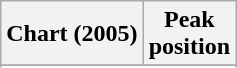<table class="wikitable sortable plainrowheaders" style="text-align:center">
<tr>
<th scope="col">Chart (2005)</th>
<th scope="col">Peak<br>position</th>
</tr>
<tr>
</tr>
<tr>
</tr>
<tr>
</tr>
<tr>
</tr>
</table>
